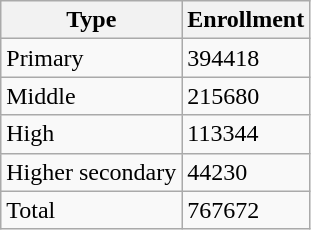<table class="wikitable sortable">
<tr>
<th>Type</th>
<th>Enrollment</th>
</tr>
<tr>
<td>Primary</td>
<td>394418</td>
</tr>
<tr>
<td>Middle</td>
<td>215680</td>
</tr>
<tr>
<td>High</td>
<td>113344</td>
</tr>
<tr>
<td>Higher secondary</td>
<td>44230</td>
</tr>
<tr>
<td>Total</td>
<td>767672</td>
</tr>
</table>
